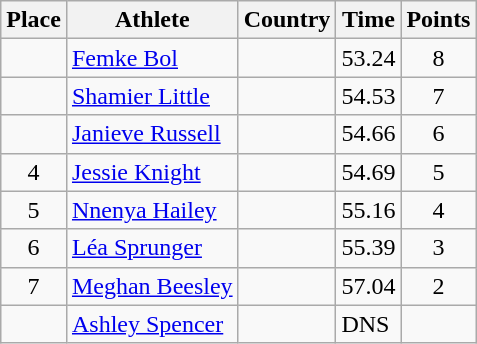<table class="wikitable">
<tr>
<th>Place</th>
<th>Athlete</th>
<th>Country</th>
<th>Time</th>
<th>Points</th>
</tr>
<tr>
<td align=center></td>
<td><a href='#'>Femke Bol</a></td>
<td></td>
<td>53.24</td>
<td align=center>8</td>
</tr>
<tr>
<td align=center></td>
<td><a href='#'>Shamier Little</a></td>
<td></td>
<td>54.53</td>
<td align=center>7</td>
</tr>
<tr>
<td align=center></td>
<td><a href='#'>Janieve Russell</a></td>
<td></td>
<td>54.66</td>
<td align=center>6</td>
</tr>
<tr>
<td align=center>4</td>
<td><a href='#'>Jessie Knight</a></td>
<td></td>
<td>54.69</td>
<td align=center>5</td>
</tr>
<tr>
<td align=center>5</td>
<td><a href='#'>Nnenya Hailey</a></td>
<td></td>
<td>55.16</td>
<td align=center>4</td>
</tr>
<tr>
<td align=center>6</td>
<td><a href='#'>Léa Sprunger</a></td>
<td></td>
<td>55.39</td>
<td align=center>3</td>
</tr>
<tr>
<td align=center>7</td>
<td><a href='#'>Meghan Beesley</a></td>
<td></td>
<td>57.04</td>
<td align=center>2</td>
</tr>
<tr>
<td align=center></td>
<td><a href='#'>Ashley Spencer</a></td>
<td></td>
<td>DNS</td>
<td align=center></td>
</tr>
</table>
